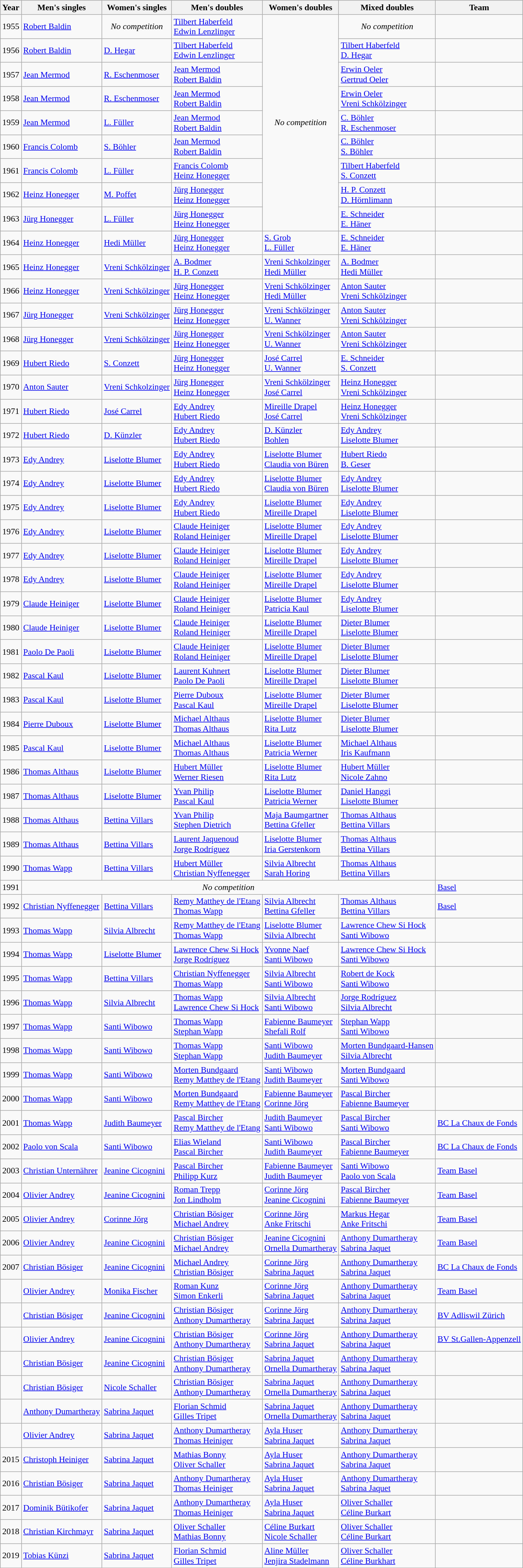<table class=wikitable style="font-size:90%;">
<tr>
<th>Year</th>
<th>Men's singles</th>
<th>Women's singles</th>
<th>Men's doubles</th>
<th>Women's doubles</th>
<th>Mixed doubles</th>
<th>Team</th>
</tr>
<tr>
<td>1955</td>
<td><a href='#'>Robert Baldin</a></td>
<td align=center><em>No competition</em></td>
<td><a href='#'>Tilbert Haberfeld</a> <br> <a href='#'>Edwin Lenzlinger</a></td>
<td rowspan=9 align=center><em>No competition</em></td>
<td align=center><em>No competition</em></td>
<td></td>
</tr>
<tr>
<td>1956</td>
<td><a href='#'>Robert Baldin</a></td>
<td><a href='#'>D. Hegar</a></td>
<td><a href='#'>Tilbert Haberfeld</a><br><a href='#'>Edwin Lenzlinger</a></td>
<td><a href='#'>Tilbert Haberfeld</a><br><a href='#'>D. Hegar</a></td>
<td></td>
</tr>
<tr>
<td>1957</td>
<td><a href='#'>Jean Mermod</a></td>
<td><a href='#'>R. Eschenmoser</a></td>
<td><a href='#'>Jean Mermod</a><br><a href='#'>Robert Baldin</a></td>
<td><a href='#'>Erwin Oeler</a><br><a href='#'>Gertrud Oeler</a></td>
<td></td>
</tr>
<tr>
<td>1958</td>
<td><a href='#'>Jean Mermod</a></td>
<td><a href='#'>R. Eschenmoser</a></td>
<td><a href='#'>Jean Mermod</a><br><a href='#'>Robert Baldin</a></td>
<td><a href='#'>Erwin Oeler</a><br><a href='#'>Vreni Schkölzinger</a></td>
<td></td>
</tr>
<tr>
<td>1959</td>
<td><a href='#'>Jean Mermod</a></td>
<td><a href='#'>L. Füller</a></td>
<td><a href='#'>Jean Mermod</a><br><a href='#'>Robert Baldin</a></td>
<td><a href='#'>C. Böhler</a><br><a href='#'>R. Eschenmoser</a></td>
<td></td>
</tr>
<tr>
<td>1960</td>
<td><a href='#'>Francis Colomb</a></td>
<td><a href='#'>S. Böhler</a></td>
<td><a href='#'>Jean Mermod</a><br><a href='#'>Robert Baldin</a></td>
<td><a href='#'>C. Böhler</a><br><a href='#'>S. Böhler</a></td>
<td></td>
</tr>
<tr>
<td>1961</td>
<td><a href='#'>Francis Colomb</a></td>
<td><a href='#'>L. Füller</a></td>
<td><a href='#'>Francis Colomb</a><br><a href='#'>Heinz Honegger</a></td>
<td><a href='#'>Tilbert Haberfeld</a><br><a href='#'>S. Conzett</a></td>
<td></td>
</tr>
<tr>
<td>1962</td>
<td><a href='#'>Heinz Honegger</a></td>
<td><a href='#'>M. Poffet</a></td>
<td><a href='#'>Jürg Honegger</a><br><a href='#'>Heinz Honegger</a></td>
<td><a href='#'>H. P. Conzett</a><br><a href='#'>D. Hörnlimann</a></td>
<td></td>
</tr>
<tr>
<td>1963</td>
<td><a href='#'>Jürg Honegger</a></td>
<td><a href='#'>L. Füller</a></td>
<td><a href='#'>Jürg Honegger</a><br><a href='#'>Heinz Honegger</a></td>
<td><a href='#'>E. Schneider</a><br><a href='#'>E. Häner</a></td>
<td></td>
</tr>
<tr>
<td>1964</td>
<td><a href='#'>Heinz Honegger</a></td>
<td><a href='#'>Hedi Müller</a></td>
<td><a href='#'>Jürg Honegger</a><br><a href='#'>Heinz Honegger</a></td>
<td><a href='#'>S. Grob</a><br><a href='#'>L. Füller</a></td>
<td><a href='#'>E. Schneider</a><br><a href='#'>E. Häner</a></td>
<td></td>
</tr>
<tr>
<td>1965</td>
<td><a href='#'>Heinz Honegger</a></td>
<td><a href='#'>Vreni Schkölzinger</a></td>
<td><a href='#'>A. Bodmer</a><br><a href='#'>H. P. Conzett</a></td>
<td><a href='#'>Vreni Schkolzinger</a><br><a href='#'>Hedi Müller</a></td>
<td><a href='#'>A. Bodmer</a><br><a href='#'>Hedi Müller</a></td>
<td></td>
</tr>
<tr>
<td>1966</td>
<td><a href='#'>Heinz Honegger</a></td>
<td><a href='#'>Vreni Schkölzinger</a></td>
<td><a href='#'>Jürg Honegger</a><br><a href='#'>Heinz Honegger</a></td>
<td><a href='#'>Vreni Schkölzinger</a><br><a href='#'>Hedi Müller</a></td>
<td><a href='#'>Anton Sauter</a><br><a href='#'>Vreni Schkölzinger</a></td>
<td></td>
</tr>
<tr>
<td>1967</td>
<td><a href='#'>Jürg Honegger</a></td>
<td><a href='#'>Vreni Schkölzinger</a></td>
<td><a href='#'>Jürg Honegger</a><br><a href='#'>Heinz Honegger</a></td>
<td><a href='#'>Vreni Schkölzinger</a><br><a href='#'>U. Wanner</a></td>
<td><a href='#'>Anton Sauter</a><br><a href='#'>Vreni Schkölzinger</a></td>
<td></td>
</tr>
<tr>
<td>1968</td>
<td><a href='#'>Jürg Honegger</a></td>
<td><a href='#'>Vreni Schkölzinger</a></td>
<td><a href='#'>Jürg Honegger</a><br><a href='#'>Heinz Honegger</a></td>
<td><a href='#'>Vreni Schkölzinger</a><br><a href='#'>U. Wanner</a></td>
<td><a href='#'>Anton Sauter</a><br><a href='#'>Vreni Schkölzinger</a></td>
<td></td>
</tr>
<tr>
<td>1969</td>
<td><a href='#'>Hubert Riedo</a></td>
<td><a href='#'>S. Conzett</a></td>
<td><a href='#'>Jürg Honegger</a><br><a href='#'>Heinz Honegger</a></td>
<td><a href='#'>José Carrel</a><br><a href='#'>U. Wanner</a></td>
<td><a href='#'>E. Schneider</a><br><a href='#'>S. Conzett</a></td>
<td></td>
</tr>
<tr>
<td>1970</td>
<td><a href='#'>Anton Sauter</a></td>
<td><a href='#'>Vreni Schkolzinger</a></td>
<td><a href='#'>Jürg Honegger</a><br><a href='#'>Heinz Honegger</a></td>
<td><a href='#'>Vreni Schkölzinger</a><br><a href='#'>José Carrel</a></td>
<td><a href='#'>Heinz Honegger</a><br><a href='#'>Vreni Schkölzinger</a></td>
<td></td>
</tr>
<tr>
<td>1971</td>
<td><a href='#'>Hubert Riedo</a></td>
<td><a href='#'>José Carrel</a></td>
<td><a href='#'>Edy Andrey</a><br><a href='#'>Hubert Riedo</a></td>
<td><a href='#'>Mireille Drapel</a><br><a href='#'>José Carrel</a></td>
<td><a href='#'>Heinz Honegger</a><br><a href='#'>Vreni Schkölzinger</a></td>
<td></td>
</tr>
<tr>
<td>1972</td>
<td><a href='#'>Hubert Riedo</a></td>
<td><a href='#'>D. Künzler</a></td>
<td><a href='#'>Edy Andrey</a><br><a href='#'>Hubert Riedo</a></td>
<td><a href='#'>D. Künzler</a><br><a href='#'>Bohlen</a></td>
<td><a href='#'>Edy Andrey</a><br><a href='#'>Liselotte Blumer</a></td>
<td></td>
</tr>
<tr>
<td>1973</td>
<td><a href='#'>Edy Andrey</a></td>
<td><a href='#'>Liselotte Blumer</a></td>
<td><a href='#'>Edy Andrey</a><br><a href='#'>Hubert Riedo</a></td>
<td><a href='#'>Liselotte Blumer</a><br><a href='#'>Claudia von Büren</a></td>
<td><a href='#'>Hubert Riedo</a><br><a href='#'>B. Geser</a></td>
<td></td>
</tr>
<tr>
<td>1974</td>
<td><a href='#'>Edy Andrey</a></td>
<td><a href='#'>Liselotte Blumer</a></td>
<td><a href='#'>Edy Andrey</a><br><a href='#'>Hubert Riedo</a></td>
<td><a href='#'>Liselotte Blumer</a><br><a href='#'>Claudia von Büren</a></td>
<td><a href='#'>Edy Andrey</a><br><a href='#'>Liselotte Blumer</a></td>
<td></td>
</tr>
<tr>
<td>1975</td>
<td><a href='#'>Edy Andrey</a></td>
<td><a href='#'>Liselotte Blumer</a></td>
<td><a href='#'>Edy Andrey</a><br><a href='#'>Hubert Riedo</a></td>
<td><a href='#'>Liselotte Blumer</a><br><a href='#'>Mireille Drapel</a></td>
<td><a href='#'>Edy Andrey</a><br><a href='#'>Liselotte Blumer</a></td>
<td></td>
</tr>
<tr>
<td>1976</td>
<td><a href='#'>Edy Andrey</a></td>
<td><a href='#'>Liselotte Blumer</a></td>
<td><a href='#'>Claude Heiniger</a><br><a href='#'>Roland Heiniger</a></td>
<td><a href='#'>Liselotte Blumer</a><br><a href='#'>Mireille Drapel</a></td>
<td><a href='#'>Edy Andrey</a><br><a href='#'>Liselotte Blumer</a></td>
<td></td>
</tr>
<tr>
<td>1977</td>
<td><a href='#'>Edy Andrey</a></td>
<td><a href='#'>Liselotte Blumer</a></td>
<td><a href='#'>Claude Heiniger</a><br><a href='#'>Roland Heiniger</a></td>
<td><a href='#'>Liselotte Blumer</a><br><a href='#'>Mireille Drapel</a></td>
<td><a href='#'>Edy Andrey</a><br><a href='#'>Liselotte Blumer</a></td>
<td></td>
</tr>
<tr>
<td>1978</td>
<td><a href='#'>Edy Andrey</a></td>
<td><a href='#'>Liselotte Blumer</a></td>
<td><a href='#'>Claude Heiniger</a><br><a href='#'>Roland Heiniger</a></td>
<td><a href='#'>Liselotte Blumer</a><br><a href='#'>Mireille Drapel</a></td>
<td><a href='#'>Edy Andrey</a><br><a href='#'>Liselotte Blumer</a></td>
<td></td>
</tr>
<tr>
<td>1979</td>
<td><a href='#'>Claude Heiniger</a></td>
<td><a href='#'>Liselotte Blumer</a></td>
<td><a href='#'>Claude Heiniger</a><br><a href='#'>Roland Heiniger</a></td>
<td><a href='#'>Liselotte Blumer</a><br><a href='#'>Patricia Kaul</a></td>
<td><a href='#'>Edy Andrey</a><br><a href='#'>Liselotte Blumer</a></td>
<td></td>
</tr>
<tr>
<td>1980</td>
<td><a href='#'>Claude Heiniger</a></td>
<td><a href='#'>Liselotte Blumer</a></td>
<td><a href='#'>Claude Heiniger</a><br><a href='#'>Roland Heiniger</a></td>
<td><a href='#'>Liselotte Blumer</a><br><a href='#'>Mireille Drapel</a></td>
<td><a href='#'>Dieter Blumer</a><br><a href='#'>Liselotte Blumer</a></td>
<td></td>
</tr>
<tr>
<td>1981</td>
<td><a href='#'>Paolo De Paoli</a></td>
<td><a href='#'>Liselotte Blumer</a></td>
<td><a href='#'>Claude Heiniger</a><br><a href='#'>Roland Heiniger</a></td>
<td><a href='#'>Liselotte Blumer</a><br><a href='#'>Mireille Drapel</a></td>
<td><a href='#'>Dieter Blumer</a><br><a href='#'>Liselotte Blumer</a></td>
<td></td>
</tr>
<tr>
<td>1982</td>
<td><a href='#'>Pascal Kaul</a></td>
<td><a href='#'>Liselotte Blumer</a></td>
<td><a href='#'>Laurent Kuhnert</a><br><a href='#'>Paolo De Paoli</a></td>
<td><a href='#'>Liselotte Blumer</a><br><a href='#'>Mireille Drapel</a></td>
<td><a href='#'>Dieter Blumer</a><br><a href='#'>Liselotte Blumer</a></td>
<td></td>
</tr>
<tr>
<td>1983</td>
<td><a href='#'>Pascal Kaul</a></td>
<td><a href='#'>Liselotte Blumer</a></td>
<td><a href='#'>Pierre Duboux</a><br><a href='#'>Pascal Kaul</a></td>
<td><a href='#'>Liselotte Blumer</a><br><a href='#'>Mireille Drapel</a></td>
<td><a href='#'>Dieter Blumer</a><br><a href='#'>Liselotte Blumer</a></td>
<td></td>
</tr>
<tr>
<td>1984</td>
<td><a href='#'>Pierre Duboux</a></td>
<td><a href='#'>Liselotte Blumer</a></td>
<td><a href='#'>Michael Althaus</a><br><a href='#'>Thomas Althaus</a></td>
<td><a href='#'>Liselotte Blumer</a><br><a href='#'>Rita Lutz</a></td>
<td><a href='#'>Dieter Blumer</a><br><a href='#'>Liselotte Blumer</a></td>
<td></td>
</tr>
<tr>
<td>1985</td>
<td><a href='#'>Pascal Kaul</a></td>
<td><a href='#'>Liselotte Blumer</a></td>
<td><a href='#'>Michael Althaus</a><br><a href='#'>Thomas Althaus</a></td>
<td><a href='#'>Liselotte Blumer</a><br><a href='#'>Patricia Werner</a></td>
<td><a href='#'>Michael Althaus</a><br><a href='#'>Iris Kaufmann</a></td>
<td></td>
</tr>
<tr>
<td>1986</td>
<td><a href='#'>Thomas Althaus</a></td>
<td><a href='#'>Liselotte Blumer</a></td>
<td><a href='#'>Hubert Müller</a><br><a href='#'>Werner Riesen</a></td>
<td><a href='#'>Liselotte Blumer</a><br><a href='#'>Rita Lutz</a></td>
<td><a href='#'>Hubert Müller</a><br><a href='#'>Nicole Zahno</a></td>
<td></td>
</tr>
<tr>
<td>1987</td>
<td><a href='#'>Thomas Althaus</a></td>
<td><a href='#'>Liselotte Blumer</a></td>
<td><a href='#'>Yvan Philip</a><br><a href='#'>Pascal Kaul</a></td>
<td><a href='#'>Liselotte Blumer</a><br><a href='#'>Patricia Werner</a></td>
<td><a href='#'>Daniel Hanggi</a><br><a href='#'>Liselotte Blumer</a></td>
<td></td>
</tr>
<tr>
<td>1988</td>
<td><a href='#'>Thomas Althaus</a></td>
<td><a href='#'>Bettina Villars</a></td>
<td><a href='#'>Yvan Philip</a><br><a href='#'>Stephen Dietrich</a></td>
<td><a href='#'>Maja Baumgartner</a><br><a href='#'>Bettina Gfeller</a></td>
<td><a href='#'>Thomas Althaus</a><br><a href='#'>Bettina Villars</a></td>
<td></td>
</tr>
<tr>
<td>1989</td>
<td><a href='#'>Thomas Althaus</a></td>
<td><a href='#'>Bettina Villars</a></td>
<td><a href='#'>Laurent Jaquenoud</a><br><a href='#'>Jorge Rodríguez</a></td>
<td><a href='#'>Liselotte Blumer</a><br><a href='#'>Iria Gerstenkorn</a></td>
<td><a href='#'>Thomas Althaus</a><br><a href='#'>Bettina Villars</a></td>
<td></td>
</tr>
<tr>
<td>1990</td>
<td><a href='#'>Thomas Wapp</a></td>
<td><a href='#'>Bettina Villars</a></td>
<td><a href='#'>Hubert Müller</a><br><a href='#'>Christian Nyffenegger</a></td>
<td><a href='#'>Silvia Albrecht</a><br><a href='#'>Sarah Horing</a></td>
<td><a href='#'>Thomas Althaus</a><br><a href='#'>Bettina Villars</a></td>
<td></td>
</tr>
<tr>
<td>1991</td>
<td colspan=5 align=center><em>No competition</em></td>
<td><a href='#'>Basel</a></td>
</tr>
<tr>
<td>1992</td>
<td><a href='#'>Christian Nyffenegger</a></td>
<td><a href='#'>Bettina Villars</a></td>
<td><a href='#'>Remy Matthey de l'Etang</a><br><a href='#'>Thomas Wapp</a></td>
<td><a href='#'>Silvia Albrecht</a><br><a href='#'>Bettina Gfeller</a></td>
<td><a href='#'>Thomas Althaus</a><br><a href='#'>Bettina Villars</a></td>
<td><a href='#'>Basel</a></td>
</tr>
<tr>
<td>1993</td>
<td><a href='#'>Thomas Wapp</a></td>
<td><a href='#'>Silvia Albrecht</a></td>
<td><a href='#'>Remy Matthey de l'Etang</a><br><a href='#'>Thomas Wapp</a></td>
<td><a href='#'>Liselotte Blumer</a><br><a href='#'>Silvia Albrecht</a></td>
<td><a href='#'>Lawrence Chew Si Hock</a><br><a href='#'>Santi Wibowo</a></td>
<td></td>
</tr>
<tr>
<td>1994</td>
<td><a href='#'>Thomas Wapp</a></td>
<td><a href='#'>Liselotte Blumer</a></td>
<td><a href='#'>Lawrence Chew Si Hock</a><br><a href='#'>Jorge Rodríguez</a></td>
<td><a href='#'>Yvonne Naef</a><br><a href='#'>Santi Wibowo</a></td>
<td><a href='#'>Lawrence Chew Si Hock</a><br><a href='#'>Santi Wibowo</a></td>
<td></td>
</tr>
<tr>
<td>1995</td>
<td><a href='#'>Thomas Wapp</a></td>
<td><a href='#'>Bettina Villars</a></td>
<td><a href='#'>Christian Nyffenegger</a><br><a href='#'>Thomas Wapp</a></td>
<td><a href='#'>Silvia Albrecht</a><br><a href='#'>Santi Wibowo</a></td>
<td><a href='#'>Robert de Kock</a><br><a href='#'>Santi Wibowo</a></td>
<td></td>
</tr>
<tr>
<td>1996</td>
<td><a href='#'>Thomas Wapp</a></td>
<td><a href='#'>Silvia Albrecht</a></td>
<td><a href='#'>Thomas Wapp</a><br><a href='#'>Lawrence Chew Si Hock</a></td>
<td><a href='#'>Silvia Albrecht</a><br><a href='#'>Santi Wibowo</a></td>
<td><a href='#'>Jorge Rodríguez</a><br><a href='#'>Silvia Albrecht</a></td>
<td></td>
</tr>
<tr>
<td>1997</td>
<td><a href='#'>Thomas Wapp</a></td>
<td><a href='#'>Santi Wibowo</a></td>
<td><a href='#'>Thomas Wapp</a><br><a href='#'>Stephan Wapp</a></td>
<td><a href='#'>Fabienne Baumeyer</a><br><a href='#'>Shefali Rolf</a></td>
<td><a href='#'>Stephan Wapp</a><br><a href='#'>Santi Wibowo</a></td>
<td></td>
</tr>
<tr>
<td>1998</td>
<td><a href='#'>Thomas Wapp</a></td>
<td><a href='#'>Santi Wibowo</a></td>
<td><a href='#'>Thomas Wapp</a><br><a href='#'>Stephan Wapp</a></td>
<td><a href='#'>Santi Wibowo</a><br><a href='#'>Judith Baumeyer</a></td>
<td><a href='#'>Morten Bundgaard-Hansen</a><br><a href='#'>Silvia Albrecht</a></td>
<td></td>
</tr>
<tr>
<td>1999</td>
<td><a href='#'>Thomas Wapp</a></td>
<td><a href='#'>Santi Wibowo</a></td>
<td><a href='#'>Morten Bundgaard</a><br><a href='#'>Remy Matthey de l'Etang</a></td>
<td><a href='#'>Santi Wibowo</a><br><a href='#'>Judith Baumeyer</a></td>
<td><a href='#'>Morten Bundgaard</a><br><a href='#'>Santi Wibowo</a></td>
<td></td>
</tr>
<tr>
<td>2000</td>
<td><a href='#'>Thomas Wapp</a></td>
<td><a href='#'>Santi Wibowo</a></td>
<td><a href='#'>Morten Bundgaard</a><br><a href='#'>Remy Matthey de l'Etang</a></td>
<td><a href='#'>Fabienne Baumeyer</a><br><a href='#'>Corinne Jörg</a></td>
<td><a href='#'>Pascal Bircher</a><br><a href='#'>Fabienne Baumeyer</a></td>
<td></td>
</tr>
<tr>
<td>2001</td>
<td><a href='#'>Thomas Wapp</a></td>
<td><a href='#'>Judith Baumeyer</a></td>
<td><a href='#'>Pascal Bircher</a><br><a href='#'>Remy Matthey de l'Etang</a></td>
<td><a href='#'>Judith Baumeyer</a><br><a href='#'>Santi Wibowo</a></td>
<td><a href='#'>Pascal Bircher</a><br><a href='#'>Santi Wibowo</a></td>
<td><a href='#'>BC La Chaux de Fonds</a></td>
</tr>
<tr>
<td>2002</td>
<td><a href='#'>Paolo von Scala</a></td>
<td><a href='#'>Santi Wibowo</a></td>
<td><a href='#'>Elias Wieland</a><br><a href='#'>Pascal Bircher</a></td>
<td><a href='#'>Santi Wibowo</a><br><a href='#'>Judith Baumeyer</a></td>
<td><a href='#'>Pascal Bircher</a><br><a href='#'>Fabienne Baumeyer</a></td>
<td><a href='#'>BC La Chaux de Fonds</a></td>
</tr>
<tr>
<td>2003</td>
<td><a href='#'>Christian Unternährer</a></td>
<td><a href='#'>Jeanine Cicognini</a></td>
<td><a href='#'>Pascal Bircher</a><br><a href='#'>Philipp Kurz</a></td>
<td><a href='#'>Fabienne Baumeyer</a><br><a href='#'>Judith Baumeyer</a></td>
<td><a href='#'>Santi Wibowo</a><br><a href='#'>Paolo von Scala</a></td>
<td><a href='#'>Team Basel</a></td>
</tr>
<tr>
<td>2004</td>
<td><a href='#'>Olivier Andrey</a></td>
<td><a href='#'>Jeanine Cicognini</a></td>
<td><a href='#'>Roman Trepp</a><br><a href='#'>Jon Lindholm</a></td>
<td><a href='#'>Corinne Jörg</a><br><a href='#'>Jeanine Cicognini</a></td>
<td><a href='#'>Pascal Bircher</a><br><a href='#'>Fabienne Baumeyer</a></td>
<td><a href='#'>Team Basel</a></td>
</tr>
<tr>
<td>2005</td>
<td><a href='#'>Olivier Andrey</a></td>
<td><a href='#'>Corinne Jörg</a></td>
<td><a href='#'>Christian Bösiger</a><br><a href='#'>Michael Andrey</a></td>
<td><a href='#'>Corinne Jörg</a><br><a href='#'>Anke Fritschi</a></td>
<td><a href='#'>Markus Hegar</a><br><a href='#'>Anke Fritschi</a></td>
<td><a href='#'>Team Basel</a></td>
</tr>
<tr>
<td>2006</td>
<td><a href='#'>Olivier Andrey</a></td>
<td><a href='#'>Jeanine Cicognini</a></td>
<td><a href='#'>Christian Bösiger</a><br><a href='#'>Michael Andrey</a></td>
<td><a href='#'>Jeanine Cicognini</a><br><a href='#'>Ornella Dumartheray</a></td>
<td><a href='#'>Anthony Dumartheray</a><br><a href='#'>Sabrina Jaquet</a></td>
<td><a href='#'>Team Basel</a></td>
</tr>
<tr>
<td>2007</td>
<td><a href='#'>Christian Bösiger</a></td>
<td><a href='#'>Jeanine Cicognini</a></td>
<td><a href='#'>Michael Andrey</a><br><a href='#'>Christian Bösiger</a></td>
<td><a href='#'>Corinne Jörg</a><br><a href='#'>Sabrina Jaquet</a></td>
<td><a href='#'>Anthony Dumartheray</a><br><a href='#'>Sabrina Jaquet</a></td>
<td><a href='#'>BC La Chaux de Fonds</a></td>
</tr>
<tr>
<td></td>
<td><a href='#'>Olivier Andrey</a></td>
<td><a href='#'>Monika Fischer</a></td>
<td><a href='#'>Roman Kunz</a><br><a href='#'>Simon Enkerli</a></td>
<td><a href='#'>Corinne Jörg</a><br><a href='#'>Sabrina Jaquet</a></td>
<td><a href='#'>Anthony Dumartheray</a><br><a href='#'>Sabrina Jaquet</a></td>
<td><a href='#'>Team Basel</a></td>
</tr>
<tr>
<td></td>
<td><a href='#'>Christian Bösiger</a></td>
<td><a href='#'>Jeanine Cicognini</a></td>
<td><a href='#'>Christian Bösiger</a><br><a href='#'>Anthony Dumartheray</a></td>
<td><a href='#'>Corinne Jörg</a><br><a href='#'>Sabrina Jaquet</a></td>
<td><a href='#'>Anthony Dumartheray</a><br><a href='#'>Sabrina Jaquet</a></td>
<td><a href='#'>BV Adliswil Zürich</a></td>
</tr>
<tr>
<td></td>
<td><a href='#'>Olivier Andrey</a></td>
<td><a href='#'>Jeanine Cicognini</a></td>
<td><a href='#'>Christian Bösiger</a><br><a href='#'>Anthony Dumartheray</a></td>
<td><a href='#'>Corinne Jörg</a><br><a href='#'>Sabrina Jaquet</a></td>
<td><a href='#'>Anthony Dumartheray</a><br><a href='#'>Sabrina Jaquet</a></td>
<td><a href='#'>BV St.Gallen-Appenzell</a></td>
</tr>
<tr>
<td></td>
<td><a href='#'>Christian Bösiger</a></td>
<td><a href='#'>Jeanine Cicognini</a></td>
<td><a href='#'>Christian Bösiger</a><br><a href='#'>Anthony Dumartheray</a></td>
<td><a href='#'>Sabrina Jaquet</a><br><a href='#'>Ornella Dumartheray</a></td>
<td><a href='#'>Anthony Dumartheray</a><br><a href='#'>Sabrina Jaquet</a></td>
<td></td>
</tr>
<tr>
<td></td>
<td><a href='#'>Christian Bösiger</a></td>
<td><a href='#'>Nicole Schaller</a></td>
<td><a href='#'>Christian Bösiger</a><br><a href='#'>Anthony Dumartheray</a></td>
<td><a href='#'>Sabrina Jaquet</a><br><a href='#'>Ornella Dumartheray</a></td>
<td><a href='#'>Anthony Dumartheray</a><br><a href='#'>Sabrina Jaquet</a></td>
<td></td>
</tr>
<tr>
<td></td>
<td><a href='#'>Anthony Dumartheray</a></td>
<td><a href='#'>Sabrina Jaquet</a></td>
<td><a href='#'>Florian Schmid</a><br><a href='#'>Gilles Tripet</a></td>
<td><a href='#'>Sabrina Jaquet</a><br><a href='#'>Ornella Dumartheray</a></td>
<td><a href='#'>Anthony Dumartheray</a><br><a href='#'>Sabrina Jaquet</a></td>
<td></td>
</tr>
<tr>
<td></td>
<td><a href='#'>Olivier Andrey</a></td>
<td><a href='#'>Sabrina Jaquet</a></td>
<td><a href='#'>Anthony Dumartheray</a><br><a href='#'>Thomas Heiniger</a></td>
<td><a href='#'>Ayla Huser</a><br><a href='#'>Sabrina Jaquet</a></td>
<td><a href='#'>Anthony Dumartheray</a><br><a href='#'>Sabrina Jaquet</a></td>
<td></td>
</tr>
<tr>
<td>2015</td>
<td><a href='#'>Christoph Heiniger</a></td>
<td><a href='#'>Sabrina Jaquet</a></td>
<td><a href='#'>Mathias Bonny</a><br><a href='#'>Oliver Schaller</a></td>
<td><a href='#'>Ayla Huser</a><br><a href='#'>Sabrina Jaquet</a></td>
<td><a href='#'>Anthony Dumartheray</a><br><a href='#'>Sabrina Jaquet</a></td>
<td></td>
</tr>
<tr>
<td>2016</td>
<td><a href='#'>Christian Bösiger</a></td>
<td><a href='#'>Sabrina Jaquet</a></td>
<td><a href='#'>Anthony Dumartheray</a><br><a href='#'>Thomas Heiniger</a></td>
<td><a href='#'>Ayla Huser</a><br><a href='#'>Sabrina Jaquet</a></td>
<td><a href='#'>Anthony Dumartheray</a><br><a href='#'>Sabrina Jaquet</a></td>
<td></td>
</tr>
<tr>
<td>2017</td>
<td><a href='#'>Dominik Bütikofer</a></td>
<td><a href='#'>Sabrina Jaquet</a></td>
<td><a href='#'>Anthony Dumartheray</a><br><a href='#'>Thomas Heiniger</a></td>
<td><a href='#'>Ayla Huser</a><br><a href='#'>Sabrina Jaquet</a></td>
<td><a href='#'>Oliver Schaller</a><br><a href='#'>Céline Burkart</a></td>
<td></td>
</tr>
<tr>
<td>2018</td>
<td><a href='#'>Christian Kirchmayr</a></td>
<td><a href='#'>Sabrina Jaquet</a></td>
<td><a href='#'>Oliver Schaller</a><br><a href='#'>Mathias Bonny</a></td>
<td><a href='#'>Céline Burkart</a><br><a href='#'>Nicole Schaller</a></td>
<td><a href='#'>Oliver Schaller</a><br><a href='#'>Céline Burkart</a></td>
<td></td>
</tr>
<tr>
<td>2019</td>
<td><a href='#'>Tobias Künzi</a></td>
<td><a href='#'>Sabrina Jaquet</a></td>
<td><a href='#'>Florian Schmid</a><br><a href='#'>Gilles Tripet</a></td>
<td><a href='#'>Aline Müller</a><br><a href='#'>Jenjira Stadelmann</a></td>
<td><a href='#'>Oliver Schaller</a><br><a href='#'>Céline Burkhart</a></td>
<td></td>
</tr>
</table>
